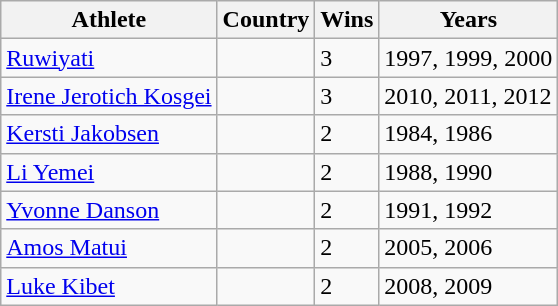<table class="wikitable sortable">
<tr>
<th>Athlete</th>
<th>Country</th>
<th>Wins</th>
<th>Years</th>
</tr>
<tr>
<td><a href='#'>Ruwiyati</a></td>
<td></td>
<td>3</td>
<td>1997, 1999, 2000</td>
</tr>
<tr>
<td><a href='#'>Irene Jerotich Kosgei</a></td>
<td></td>
<td>3</td>
<td>2010, 2011, 2012</td>
</tr>
<tr>
<td><a href='#'>Kersti Jakobsen</a></td>
<td></td>
<td>2</td>
<td>1984, 1986</td>
</tr>
<tr>
<td><a href='#'>Li Yemei</a></td>
<td></td>
<td>2</td>
<td>1988, 1990</td>
</tr>
<tr>
<td><a href='#'>Yvonne Danson</a></td>
<td></td>
<td>2</td>
<td>1991, 1992</td>
</tr>
<tr>
<td><a href='#'>Amos Matui</a></td>
<td></td>
<td>2</td>
<td>2005, 2006</td>
</tr>
<tr>
<td><a href='#'>Luke Kibet</a></td>
<td></td>
<td>2</td>
<td>2008, 2009</td>
</tr>
</table>
